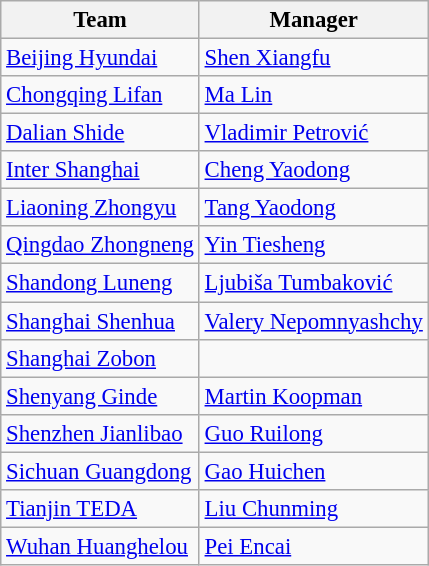<table class="wikitable sortable" style="font-size:95%">
<tr>
<th>Team</th>
<th>Manager</th>
</tr>
<tr>
<td><a href='#'>Beijing Hyundai</a></td>
<td> <a href='#'>Shen Xiangfu</a></td>
</tr>
<tr>
<td><a href='#'>Chongqing Lifan</a></td>
<td> <a href='#'>Ma Lin</a></td>
</tr>
<tr>
<td><a href='#'>Dalian Shide</a></td>
<td> <a href='#'>Vladimir Petrović</a></td>
</tr>
<tr>
<td><a href='#'>Inter Shanghai</a></td>
<td> <a href='#'>Cheng Yaodong</a></td>
</tr>
<tr>
<td><a href='#'>Liaoning Zhongyu</a></td>
<td> <a href='#'>Tang Yaodong</a></td>
</tr>
<tr>
<td><a href='#'>Qingdao Zhongneng</a></td>
<td> <a href='#'>Yin Tiesheng</a></td>
</tr>
<tr>
<td><a href='#'>Shandong Luneng</a></td>
<td> <a href='#'>Ljubiša Tumbaković</a></td>
</tr>
<tr>
<td><a href='#'>Shanghai Shenhua</a></td>
<td> <a href='#'>Valery Nepomnyashchy</a></td>
</tr>
<tr>
<td><a href='#'>Shanghai Zobon</a></td>
<td></td>
</tr>
<tr>
<td><a href='#'>Shenyang Ginde</a></td>
<td> <a href='#'>Martin Koopman</a></td>
</tr>
<tr>
<td><a href='#'>Shenzhen Jianlibao</a></td>
<td> <a href='#'>Guo Ruilong</a></td>
</tr>
<tr>
<td><a href='#'>Sichuan Guangdong</a></td>
<td> <a href='#'>Gao Huichen</a></td>
</tr>
<tr>
<td><a href='#'>Tianjin TEDA</a></td>
<td> <a href='#'>Liu Chunming</a></td>
</tr>
<tr>
<td><a href='#'>Wuhan Huanghelou</a></td>
<td> <a href='#'>Pei Encai</a></td>
</tr>
</table>
